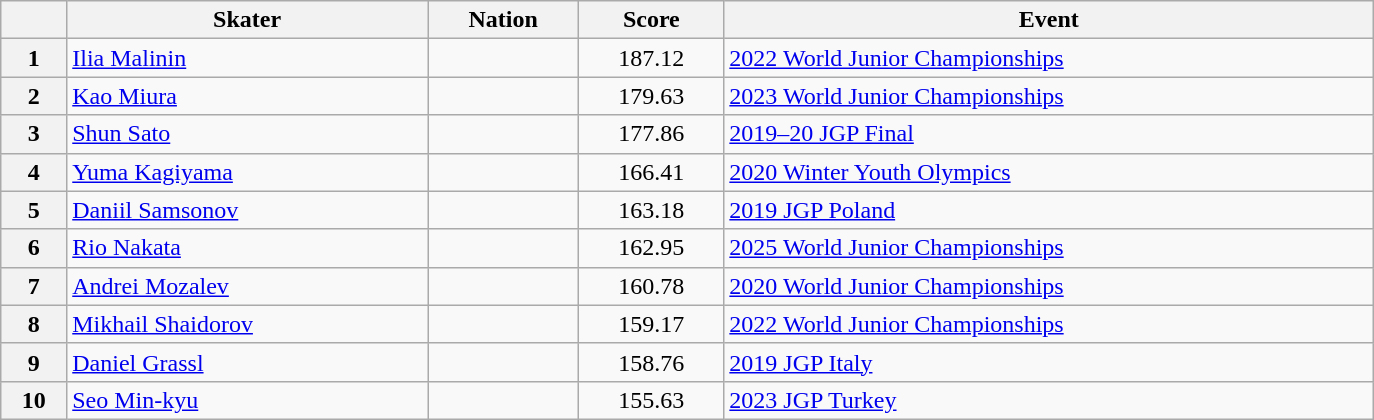<table class="wikitable sortable" style="text-align:left; width:72.5%">
<tr>
<th scope="col"></th>
<th scope="col">Skater</th>
<th scope="col">Nation</th>
<th scope="col">Score</th>
<th scope="col">Event</th>
</tr>
<tr>
<th scope="row">1</th>
<td><a href='#'>Ilia Malinin</a></td>
<td></td>
<td style="text-align:center;">187.12</td>
<td><a href='#'>2022 World Junior Championships</a></td>
</tr>
<tr>
<th scope="row">2</th>
<td><a href='#'>Kao Miura</a></td>
<td></td>
<td style="text-align:center;">179.63</td>
<td><a href='#'>2023 World Junior Championships</a></td>
</tr>
<tr>
<th scope="row">3</th>
<td><a href='#'>Shun Sato</a></td>
<td></td>
<td style="text-align:center;">177.86</td>
<td><a href='#'>2019–20 JGP Final</a></td>
</tr>
<tr>
<th scope="row">4</th>
<td><a href='#'>Yuma Kagiyama</a></td>
<td></td>
<td style="text-align:center;">166.41</td>
<td><a href='#'>2020 Winter Youth Olympics</a></td>
</tr>
<tr>
<th scope="row">5</th>
<td><a href='#'>Daniil Samsonov</a></td>
<td></td>
<td style="text-align:center;">163.18</td>
<td><a href='#'>2019 JGP Poland</a></td>
</tr>
<tr>
<th scope="row">6</th>
<td><a href='#'>Rio Nakata</a></td>
<td></td>
<td style="text-align:center;">162.95</td>
<td><a href='#'>2025 World Junior Championships</a></td>
</tr>
<tr>
<th scope="row">7</th>
<td><a href='#'>Andrei Mozalev</a></td>
<td></td>
<td style="text-align:center;">160.78</td>
<td><a href='#'>2020 World Junior Championships</a></td>
</tr>
<tr>
<th scope="row">8</th>
<td><a href='#'>Mikhail Shaidorov</a></td>
<td></td>
<td style="text-align:center;">159.17</td>
<td><a href='#'>2022 World Junior Championships</a></td>
</tr>
<tr>
<th scope="row">9</th>
<td><a href='#'>Daniel Grassl</a></td>
<td></td>
<td style="text-align:center;">158.76</td>
<td><a href='#'>2019 JGP Italy</a></td>
</tr>
<tr>
<th scope="row">10</th>
<td><a href='#'>Seo Min-kyu</a></td>
<td></td>
<td style="text-align:center;">155.63</td>
<td><a href='#'>2023 JGP Turkey</a></td>
</tr>
</table>
